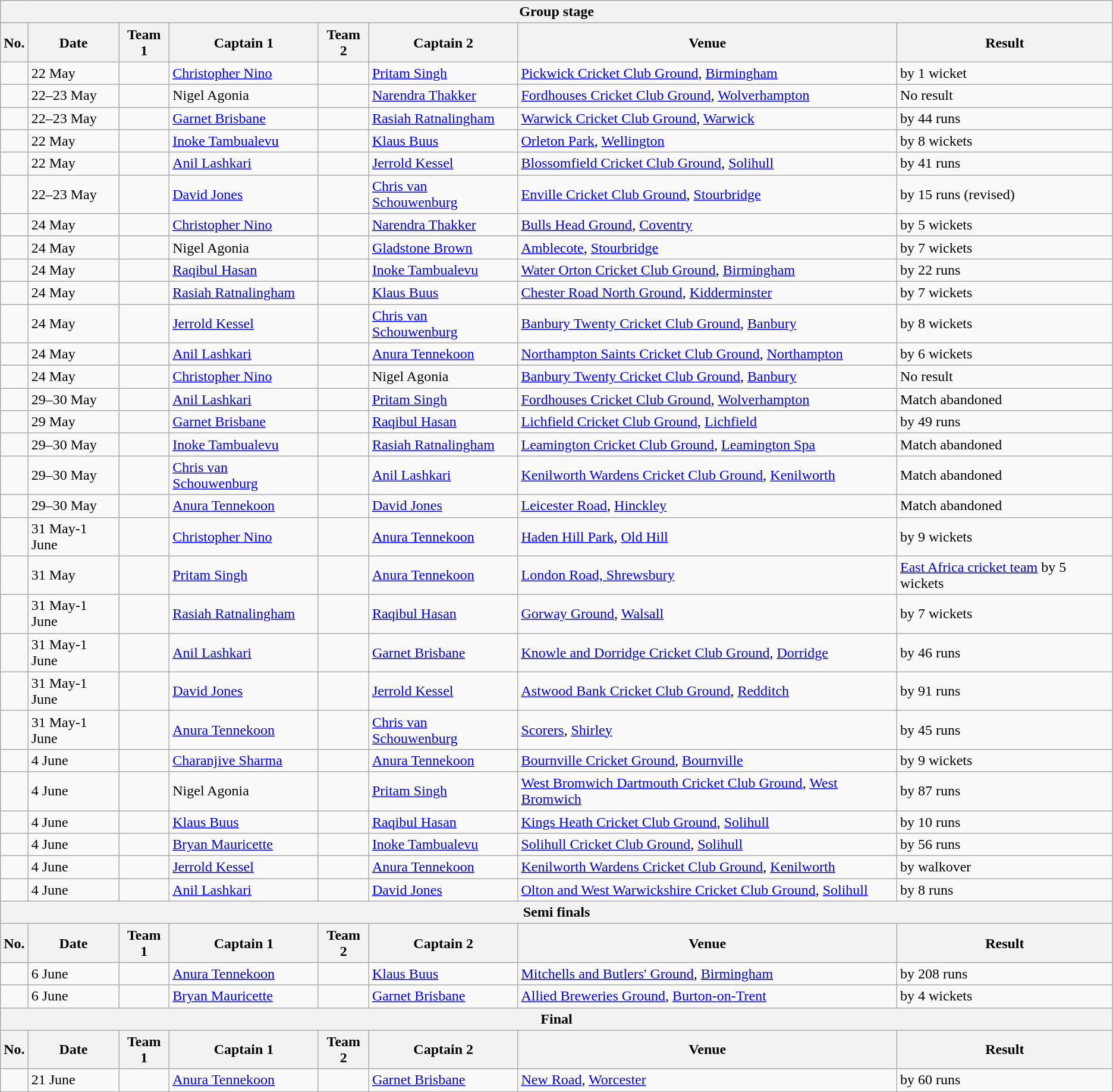<table class="wikitable">
<tr>
<th colspan="9">Group stage</th>
</tr>
<tr>
<th>No.</th>
<th>Date</th>
<th>Team 1</th>
<th>Captain 1</th>
<th>Team 2</th>
<th>Captain 2</th>
<th>Venue</th>
<th>Result</th>
</tr>
<tr>
<td></td>
<td>22 May</td>
<td></td>
<td><a href='#'>Christopher Nino</a></td>
<td></td>
<td><a href='#'>Pritam Singh</a></td>
<td><a href='#'>Pickwick Cricket Club Ground</a>, <a href='#'>Birmingham</a></td>
<td> by 1 wicket</td>
</tr>
<tr>
<td></td>
<td>22–23 May</td>
<td></td>
<td>Nigel Agonia</td>
<td></td>
<td><a href='#'>Narendra Thakker</a></td>
<td><a href='#'>Fordhouses Cricket Club Ground</a>, <a href='#'>Wolverhampton</a></td>
<td>No result</td>
</tr>
<tr>
<td></td>
<td>22–23 May</td>
<td></td>
<td><a href='#'>Garnet Brisbane</a></td>
<td></td>
<td><a href='#'>Rasiah Ratnalingham</a></td>
<td><a href='#'>Warwick Cricket Club Ground</a>, <a href='#'>Warwick</a></td>
<td> by 44 runs</td>
</tr>
<tr>
<td></td>
<td>22 May</td>
<td></td>
<td><a href='#'>Inoke Tambualevu</a></td>
<td></td>
<td><a href='#'>Klaus Buus</a></td>
<td><a href='#'>Orleton Park</a>, <a href='#'>Wellington</a></td>
<td> by 8 wickets</td>
</tr>
<tr>
<td></td>
<td>22 May</td>
<td></td>
<td><a href='#'>Anil Lashkari</a></td>
<td></td>
<td><a href='#'>Jerrold Kessel</a></td>
<td><a href='#'>Blossomfield Cricket Club Ground</a>, <a href='#'>Solihull</a></td>
<td> by 41 runs</td>
</tr>
<tr>
<td></td>
<td>22–23 May</td>
<td></td>
<td><a href='#'>David Jones</a></td>
<td></td>
<td><a href='#'>Chris van Schouwenburg</a></td>
<td><a href='#'>Enville Cricket Club Ground</a>, <a href='#'>Stourbridge</a></td>
<td> by 15 runs (revised)</td>
</tr>
<tr>
<td></td>
<td>24 May</td>
<td></td>
<td><a href='#'>Christopher Nino</a></td>
<td></td>
<td><a href='#'>Narendra Thakker</a></td>
<td><a href='#'>Bulls Head Ground</a>, <a href='#'>Coventry</a></td>
<td> by 5 wickets</td>
</tr>
<tr>
<td></td>
<td>24 May</td>
<td></td>
<td>Nigel Agonia</td>
<td></td>
<td><a href='#'>Gladstone Brown</a></td>
<td><a href='#'>Amblecote</a>, <a href='#'>Stourbridge</a></td>
<td> by 7 wickets</td>
</tr>
<tr>
<td></td>
<td>24 May</td>
<td></td>
<td><a href='#'>Raqibul Hasan</a></td>
<td></td>
<td><a href='#'>Inoke Tambualevu</a></td>
<td><a href='#'>Water Orton Cricket Club Ground</a>, <a href='#'>Birmingham</a></td>
<td> by 22 runs</td>
</tr>
<tr>
<td></td>
<td>24 May</td>
<td></td>
<td><a href='#'>Rasiah Ratnalingham</a></td>
<td></td>
<td><a href='#'>Klaus Buus</a></td>
<td><a href='#'>Chester Road North Ground</a>, <a href='#'>Kidderminster</a></td>
<td> by 7 wickets</td>
</tr>
<tr>
<td></td>
<td>24 May</td>
<td></td>
<td><a href='#'>Jerrold Kessel</a></td>
<td></td>
<td><a href='#'>Chris van Schouwenburg</a></td>
<td><a href='#'>Banbury Twenty Cricket Club Ground</a>, <a href='#'>Banbury</a></td>
<td> by 8 wickets</td>
</tr>
<tr>
<td></td>
<td>24 May</td>
<td></td>
<td><a href='#'>Anil Lashkari</a></td>
<td></td>
<td><a href='#'>Anura Tennekoon</a></td>
<td><a href='#'>Northampton Saints Cricket Club Ground</a>, <a href='#'>Northampton</a></td>
<td> by 6 wickets</td>
</tr>
<tr>
<td></td>
<td>24 May</td>
<td></td>
<td><a href='#'>Christopher Nino</a></td>
<td></td>
<td>Nigel Agonia</td>
<td><a href='#'>Banbury Twenty Cricket Club Ground</a>, <a href='#'>Banbury</a></td>
<td>No result</td>
</tr>
<tr>
<td></td>
<td>29–30 May</td>
<td></td>
<td><a href='#'>Anil Lashkari</a></td>
<td></td>
<td><a href='#'>Pritam Singh</a></td>
<td><a href='#'>Fordhouses Cricket Club Ground</a>, <a href='#'>Wolverhampton</a></td>
<td>Match abandoned</td>
</tr>
<tr>
<td></td>
<td>29 May</td>
<td></td>
<td><a href='#'>Garnet Brisbane</a></td>
<td></td>
<td><a href='#'>Raqibul Hasan</a></td>
<td><a href='#'>Lichfield Cricket Club Ground</a>, <a href='#'>Lichfield</a></td>
<td> by 49 runs</td>
</tr>
<tr>
<td></td>
<td>29–30 May</td>
<td></td>
<td><a href='#'>Inoke Tambualevu</a></td>
<td></td>
<td><a href='#'>Rasiah Ratnalingham</a></td>
<td><a href='#'>Leamington Cricket Club Ground</a>, <a href='#'>Leamington Spa</a></td>
<td>Match abandoned</td>
</tr>
<tr>
<td></td>
<td>29–30 May</td>
<td></td>
<td><a href='#'>Chris van Schouwenburg</a></td>
<td></td>
<td><a href='#'>Anil Lashkari</a></td>
<td><a href='#'>Kenilworth Wardens Cricket Club Ground</a>, <a href='#'>Kenilworth</a></td>
<td>Match abandoned</td>
</tr>
<tr>
<td></td>
<td>29–30 May</td>
<td></td>
<td><a href='#'>Anura Tennekoon</a></td>
<td></td>
<td><a href='#'>David Jones</a></td>
<td><a href='#'>Leicester Road</a>, <a href='#'>Hinckley</a></td>
<td>Match abandoned</td>
</tr>
<tr>
<td></td>
<td>31 May-1 June</td>
<td></td>
<td><a href='#'>Christopher Nino</a></td>
<td></td>
<td><a href='#'>Anura Tennekoon</a></td>
<td><a href='#'>Haden Hill Park</a>, <a href='#'>Old Hill</a></td>
<td> by 9 wickets</td>
</tr>
<tr>
<td></td>
<td>31 May</td>
<td></td>
<td><a href='#'>Pritam Singh</a></td>
<td></td>
<td><a href='#'>Anura Tennekoon</a></td>
<td><a href='#'>London Road, Shrewsbury</a></td>
<td><a href='#'>East Africa cricket team</a> by 5 wickets</td>
</tr>
<tr>
<td></td>
<td>31 May-1 June</td>
<td></td>
<td><a href='#'>Rasiah Ratnalingham</a></td>
<td></td>
<td><a href='#'>Raqibul Hasan</a></td>
<td><a href='#'>Gorway Ground</a>, <a href='#'>Walsall</a></td>
<td> by 7 wickets</td>
</tr>
<tr>
<td></td>
<td>31 May-1 June</td>
<td></td>
<td><a href='#'>Anil Lashkari</a></td>
<td></td>
<td><a href='#'>Garnet Brisbane</a></td>
<td><a href='#'>Knowle and Dorridge Cricket Club Ground</a>, <a href='#'>Dorridge</a></td>
<td> by 46 runs</td>
</tr>
<tr>
<td></td>
<td>31 May-1 June</td>
<td></td>
<td><a href='#'>David Jones</a></td>
<td></td>
<td><a href='#'>Jerrold Kessel</a></td>
<td><a href='#'>Astwood Bank Cricket Club Ground</a>, <a href='#'>Redditch</a></td>
<td> by 91 runs</td>
</tr>
<tr>
<td></td>
<td>31 May-1 June</td>
<td></td>
<td><a href='#'>Anura Tennekoon</a></td>
<td></td>
<td><a href='#'>Chris van Schouwenburg</a></td>
<td><a href='#'>Scorers</a>, <a href='#'>Shirley</a></td>
<td> by 45 runs</td>
</tr>
<tr>
<td></td>
<td>4 June</td>
<td></td>
<td><a href='#'>Charanjive Sharma</a></td>
<td></td>
<td><a href='#'>Anura Tennekoon</a></td>
<td><a href='#'>Bournville Cricket Ground</a>, <a href='#'>Bournville</a></td>
<td> by 9 wickets</td>
</tr>
<tr>
<td></td>
<td>4 June</td>
<td></td>
<td>Nigel Agonia</td>
<td></td>
<td><a href='#'>Pritam Singh</a></td>
<td><a href='#'>West Bromwich Dartmouth Cricket Club Ground</a>, <a href='#'>West Bromwich</a></td>
<td> by 87 runs</td>
</tr>
<tr>
<td></td>
<td>4 June</td>
<td></td>
<td><a href='#'>Klaus Buus</a></td>
<td></td>
<td><a href='#'>Raqibul Hasan</a></td>
<td><a href='#'>Kings Heath Cricket Club Ground</a>, <a href='#'>Solihull</a></td>
<td> by 10 runs</td>
</tr>
<tr>
<td></td>
<td>4 June</td>
<td></td>
<td><a href='#'>Bryan Mauricette</a></td>
<td></td>
<td><a href='#'>Inoke Tambualevu</a></td>
<td><a href='#'>Solihull Cricket Club Ground</a>, <a href='#'>Solihull</a></td>
<td> by 56 runs</td>
</tr>
<tr>
<td></td>
<td>4 June</td>
<td></td>
<td><a href='#'>Jerrold Kessel</a></td>
<td></td>
<td><a href='#'>Anura Tennekoon</a></td>
<td><a href='#'>Kenilworth Wardens Cricket Club Ground</a>, <a href='#'>Kenilworth</a></td>
<td> by walkover</td>
</tr>
<tr>
<td></td>
<td>4 June</td>
<td></td>
<td><a href='#'>Anil Lashkari</a></td>
<td></td>
<td><a href='#'>David Jones</a></td>
<td><a href='#'>Olton and West Warwickshire Cricket Club Ground</a>, <a href='#'>Solihull</a></td>
<td> by 8 runs</td>
</tr>
<tr>
<th colspan="9">Semi finals</th>
</tr>
<tr>
<th>No.</th>
<th>Date</th>
<th>Team 1</th>
<th>Captain 1</th>
<th>Team 2</th>
<th>Captain 2</th>
<th>Venue</th>
<th>Result</th>
</tr>
<tr>
<td></td>
<td>6 June</td>
<td></td>
<td><a href='#'>Anura Tennekoon</a></td>
<td></td>
<td><a href='#'>Klaus Buus</a></td>
<td><a href='#'>Mitchells and Butlers' Ground</a>, <a href='#'>Birmingham</a></td>
<td> by 208 runs</td>
</tr>
<tr>
<td></td>
<td>6 June</td>
<td></td>
<td><a href='#'>Bryan Mauricette</a></td>
<td></td>
<td><a href='#'>Garnet Brisbane</a></td>
<td><a href='#'>Allied Breweries Ground</a>, <a href='#'>Burton-on-Trent</a></td>
<td> by 4 wickets</td>
</tr>
<tr>
<th colspan="9">Final</th>
</tr>
<tr>
<th>No.</th>
<th>Date</th>
<th>Team 1</th>
<th>Captain 1</th>
<th>Team 2</th>
<th>Captain 2</th>
<th>Venue</th>
<th>Result</th>
</tr>
<tr>
<td></td>
<td>21 June</td>
<td></td>
<td><a href='#'>Anura Tennekoon</a></td>
<td></td>
<td><a href='#'>Garnet Brisbane</a></td>
<td><a href='#'>New Road</a>, <a href='#'>Worcester</a></td>
<td> by 60 runs</td>
</tr>
</table>
